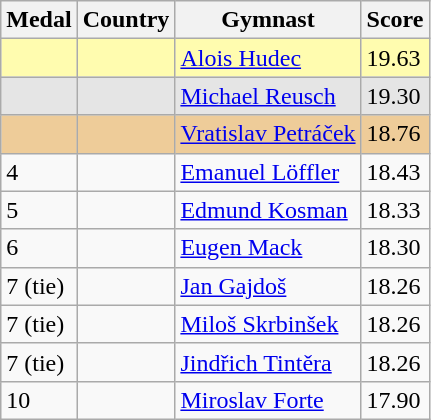<table class="wikitable">
<tr>
<th>Medal</th>
<th>Country</th>
<th>Gymnast</th>
<th>Score</th>
</tr>
<tr style="background:#fffcaf;">
<td></td>
<td></td>
<td><a href='#'>Alois Hudec</a></td>
<td>19.63</td>
</tr>
<tr style="background:#e5e5e5;">
<td></td>
<td></td>
<td><a href='#'>Michael Reusch</a></td>
<td>19.30</td>
</tr>
<tr style="background:#ec9;">
<td></td>
<td></td>
<td><a href='#'>Vratislav Petráček</a></td>
<td>18.76</td>
</tr>
<tr>
<td>4</td>
<td></td>
<td><a href='#'>Emanuel Löffler</a></td>
<td>18.43</td>
</tr>
<tr>
<td>5</td>
<td></td>
<td><a href='#'>Edmund Kosman</a></td>
<td>18.33</td>
</tr>
<tr>
<td>6</td>
<td></td>
<td><a href='#'>Eugen Mack</a></td>
<td>18.30</td>
</tr>
<tr>
<td>7 (tie)</td>
<td></td>
<td><a href='#'>Jan Gajdoš</a></td>
<td>18.26</td>
</tr>
<tr>
<td>7 (tie)</td>
<td></td>
<td><a href='#'>Miloš Skrbinšek</a></td>
<td>18.26</td>
</tr>
<tr>
<td>7 (tie)</td>
<td></td>
<td><a href='#'>Jindřich Tintěra</a></td>
<td>18.26</td>
</tr>
<tr>
<td>10</td>
<td></td>
<td><a href='#'>Miroslav Forte</a></td>
<td>17.90</td>
</tr>
</table>
